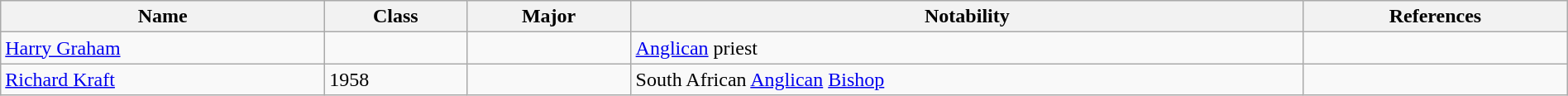<table class="wikitable" style="width:100%;">
<tr>
<th>Name</th>
<th>Class</th>
<th>Major</th>
<th>Notability</th>
<th>References</th>
</tr>
<tr>
<td><a href='#'>Harry Graham</a></td>
<td></td>
<td></td>
<td><a href='#'>Anglican</a> priest</td>
<td></td>
</tr>
<tr>
<td><a href='#'>Richard Kraft</a></td>
<td>1958</td>
<td></td>
<td>South African <a href='#'>Anglican</a> <a href='#'>Bishop</a></td>
<td></td>
</tr>
</table>
